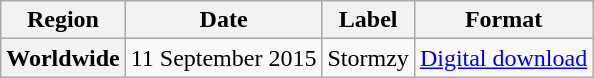<table class="wikitable plainrowheaders">
<tr>
<th scope="col">Region</th>
<th scope="col">Date</th>
<th scope="col">Label</th>
<th scope="col">Format</th>
</tr>
<tr>
<th scope="row">Worldwide</th>
<td>11 September 2015</td>
<td>Stormzy</td>
<td><a href='#'>Digital download</a></td>
</tr>
</table>
